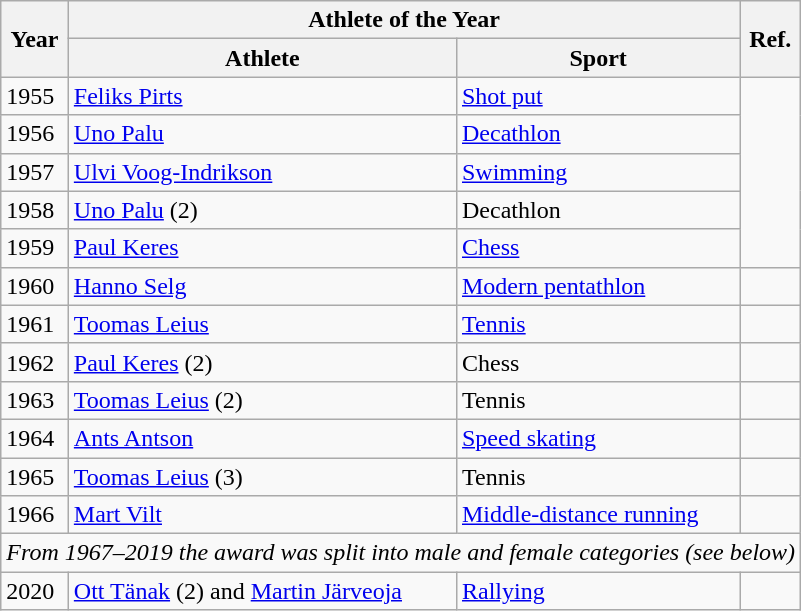<table class="wikitable sortable">
<tr>
<th rowspan=2>Year</th>
<th colspan=2 width=300>Athlete of the Year</th>
<th rowspan=2 class="unsortable">Ref.</th>
</tr>
<tr>
<th>Athlete</th>
<th>Sport</th>
</tr>
<tr>
<td>1955</td>
<td><a href='#'>Feliks Pirts</a></td>
<td><a href='#'>Shot put</a></td>
</tr>
<tr>
<td>1956</td>
<td><a href='#'>Uno Palu</a></td>
<td><a href='#'>Decathlon</a></td>
</tr>
<tr>
<td>1957</td>
<td><a href='#'>Ulvi Voog-Indrikson</a></td>
<td><a href='#'>Swimming</a></td>
</tr>
<tr>
<td>1958</td>
<td><a href='#'>Uno Palu</a> (2)</td>
<td>Decathlon</td>
</tr>
<tr>
<td>1959</td>
<td><a href='#'>Paul Keres</a></td>
<td><a href='#'>Chess</a></td>
</tr>
<tr>
<td>1960</td>
<td><a href='#'>Hanno Selg</a></td>
<td><a href='#'>Modern pentathlon</a></td>
<td style="text-align:center;"></td>
</tr>
<tr>
<td>1961</td>
<td><a href='#'>Toomas Leius</a></td>
<td><a href='#'>Tennis</a></td>
<td style="text-align:center;"></td>
</tr>
<tr>
<td>1962</td>
<td><a href='#'>Paul Keres</a> (2)</td>
<td>Chess</td>
</tr>
<tr>
<td>1963</td>
<td><a href='#'>Toomas Leius</a> (2)</td>
<td>Tennis</td>
<td style="text-align:center;"></td>
</tr>
<tr>
<td>1964</td>
<td><a href='#'>Ants Antson</a></td>
<td><a href='#'>Speed skating</a></td>
</tr>
<tr>
<td>1965</td>
<td><a href='#'>Toomas Leius</a> (3)</td>
<td>Tennis</td>
<td style="text-align:center;"></td>
</tr>
<tr>
<td>1966</td>
<td><a href='#'>Mart Vilt</a></td>
<td><a href='#'>Middle-distance running</a></td>
</tr>
<tr>
<td colspan=4 style="text-align:center;"><em>From 1967–2019 the award was split into male and female categories (see below)</em></td>
</tr>
<tr>
<td>2020</td>
<td><a href='#'>Ott Tänak</a> (2) and <a href='#'>Martin Järveoja</a></td>
<td><a href='#'>Rallying</a></td>
<td style="text-align:center;"></td>
</tr>
</table>
